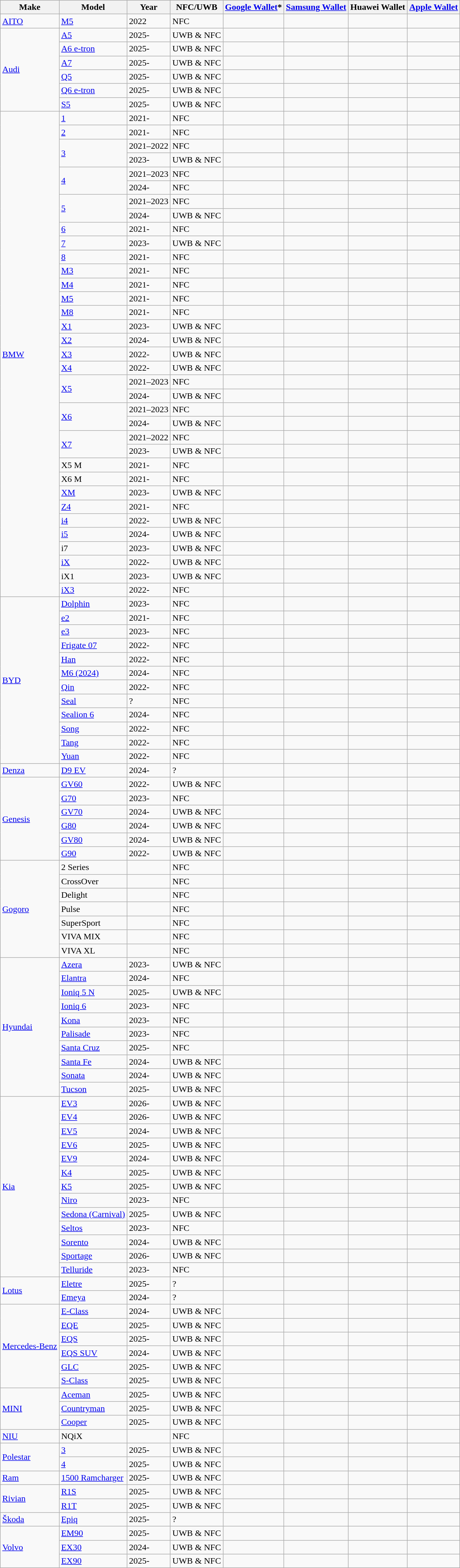<table class="wikitable sortable">
<tr>
<th>Make</th>
<th>Model</th>
<th>Year</th>
<th>NFC/UWB</th>
<th><a href='#'>Google Wallet</a>*</th>
<th><a href='#'>Samsung Wallet</a></th>
<th>Huawei Wallet</th>
<th><a href='#'>Apple Wallet</a></th>
</tr>
<tr>
<td><a href='#'>AITO</a></td>
<td><a href='#'>M5</a></td>
<td>2022</td>
<td NFC>NFC</td>
<td></td>
<td></td>
<td></td>
<td></td>
</tr>
<tr>
<td rowspan="6"><a href='#'>Audi</a></td>
<td><a href='#'>A5</a></td>
<td>2025-</td>
<td>UWB & NFC</td>
<td></td>
<td></td>
<td></td>
<td></td>
</tr>
<tr>
<td><a href='#'>A6 e-tron</a></td>
<td>2025-</td>
<td>UWB & NFC</td>
<td></td>
<td></td>
<td></td>
<td></td>
</tr>
<tr>
<td><a href='#'>A7</a></td>
<td>2025-</td>
<td>UWB & NFC</td>
<td></td>
<td></td>
<td></td>
<td></td>
</tr>
<tr>
<td><a href='#'>Q5</a></td>
<td>2025-</td>
<td>UWB & NFC</td>
<td></td>
<td></td>
<td></td>
<td></td>
</tr>
<tr>
<td><a href='#'>Q6 e-tron</a></td>
<td>2025-</td>
<td>UWB & NFC</td>
<td></td>
<td></td>
<td></td>
<td></td>
</tr>
<tr>
<td><a href='#'>S5</a></td>
<td>2025-</td>
<td>UWB & NFC</td>
<td></td>
<td></td>
<td></td>
<td></td>
</tr>
<tr>
<td rowspan="35"><a href='#'>BMW</a></td>
<td><a href='#'>1</a></td>
<td>2021-</td>
<td>NFC</td>
<td></td>
<td></td>
<td></td>
<td></td>
</tr>
<tr>
<td><a href='#'>2</a></td>
<td>2021-</td>
<td>NFC</td>
<td></td>
<td></td>
<td></td>
<td></td>
</tr>
<tr>
<td rowspan="2"><a href='#'>3</a></td>
<td>2021–2022</td>
<td>NFC</td>
<td></td>
<td></td>
<td></td>
<td></td>
</tr>
<tr>
<td>2023-</td>
<td>UWB & NFC</td>
<td></td>
<td></td>
<td></td>
<td></td>
</tr>
<tr>
<td rowspan="2"><a href='#'>4</a></td>
<td>2021–2023</td>
<td>NFC</td>
<td></td>
<td></td>
<td></td>
<td></td>
</tr>
<tr>
<td>2024-</td>
<td>NFC</td>
<td></td>
<td></td>
<td></td>
<td></td>
</tr>
<tr>
<td rowspan="2"><a href='#'>5</a></td>
<td>2021–2023</td>
<td>NFC</td>
<td></td>
<td></td>
<td></td>
<td></td>
</tr>
<tr>
<td>2024-</td>
<td>UWB & NFC</td>
<td></td>
<td></td>
<td></td>
<td></td>
</tr>
<tr>
<td><a href='#'>6</a></td>
<td>2021-</td>
<td>NFC</td>
<td></td>
<td></td>
<td></td>
<td></td>
</tr>
<tr>
<td><a href='#'>7</a></td>
<td>2023-</td>
<td>UWB & NFC</td>
<td></td>
<td></td>
<td></td>
<td></td>
</tr>
<tr>
<td><a href='#'>8</a></td>
<td>2021-</td>
<td>NFC</td>
<td></td>
<td></td>
<td></td>
<td></td>
</tr>
<tr>
<td><a href='#'>M3</a></td>
<td>2021-</td>
<td>NFC</td>
<td></td>
<td></td>
<td></td>
<td></td>
</tr>
<tr>
<td><a href='#'>M4</a></td>
<td>2021-</td>
<td>NFC</td>
<td></td>
<td></td>
<td></td>
<td></td>
</tr>
<tr>
<td><a href='#'>M5</a></td>
<td>2021-</td>
<td>NFC</td>
<td></td>
<td></td>
<td></td>
<td></td>
</tr>
<tr>
<td><a href='#'>M8</a></td>
<td>2021-</td>
<td>NFC</td>
<td></td>
<td></td>
<td></td>
<td></td>
</tr>
<tr>
<td><a href='#'>X1</a></td>
<td>2023-</td>
<td>UWB & NFC</td>
<td></td>
<td></td>
<td></td>
<td></td>
</tr>
<tr>
<td><a href='#'>X2</a></td>
<td>2024-</td>
<td>UWB & NFC</td>
<td></td>
<td></td>
<td></td>
<td></td>
</tr>
<tr>
<td><a href='#'>X3</a></td>
<td>2022-</td>
<td>UWB & NFC</td>
<td></td>
<td></td>
<td></td>
<td></td>
</tr>
<tr>
<td><a href='#'>X4</a></td>
<td>2022-</td>
<td>UWB & NFC</td>
<td></td>
<td></td>
<td></td>
<td></td>
</tr>
<tr>
<td rowspan="2"><a href='#'>X5</a></td>
<td>2021–2023</td>
<td>NFC</td>
<td></td>
<td></td>
<td></td>
<td></td>
</tr>
<tr>
<td>2024-</td>
<td>UWB & NFC</td>
<td></td>
<td></td>
<td></td>
<td></td>
</tr>
<tr>
<td rowspan="2"><a href='#'>X6</a></td>
<td>2021–2023</td>
<td>NFC</td>
<td></td>
<td></td>
<td></td>
<td></td>
</tr>
<tr>
<td>2024-</td>
<td>UWB & NFC</td>
<td></td>
<td></td>
<td></td>
<td></td>
</tr>
<tr>
<td rowspan="2"><a href='#'>X7</a></td>
<td>2021–2022</td>
<td>NFC</td>
<td></td>
<td></td>
<td></td>
<td></td>
</tr>
<tr>
<td>2023-</td>
<td>UWB & NFC</td>
<td></td>
<td></td>
<td></td>
<td></td>
</tr>
<tr>
<td>X5 M</td>
<td>2021-</td>
<td>NFC</td>
<td></td>
<td></td>
<td></td>
<td></td>
</tr>
<tr>
<td>X6 M</td>
<td>2021-</td>
<td>NFC</td>
<td></td>
<td></td>
<td></td>
<td></td>
</tr>
<tr>
<td><a href='#'>XM</a></td>
<td>2023-</td>
<td>UWB & NFC</td>
<td></td>
<td></td>
<td></td>
<td></td>
</tr>
<tr>
<td><a href='#'>Z4</a></td>
<td>2021-</td>
<td>NFC</td>
<td></td>
<td></td>
<td></td>
<td></td>
</tr>
<tr>
<td><a href='#'>i4</a></td>
<td>2022-</td>
<td>UWB & NFC</td>
<td></td>
<td></td>
<td></td>
<td></td>
</tr>
<tr>
<td><a href='#'>i5</a></td>
<td>2024-</td>
<td>UWB & NFC</td>
<td></td>
<td></td>
<td></td>
<td></td>
</tr>
<tr>
<td>i7</td>
<td>2023-</td>
<td>UWB & NFC</td>
<td></td>
<td></td>
<td></td>
<td></td>
</tr>
<tr>
<td><a href='#'>iX</a></td>
<td>2022-</td>
<td>UWB & NFC</td>
<td></td>
<td></td>
<td></td>
<td></td>
</tr>
<tr>
<td>iX1</td>
<td>2023-</td>
<td>UWB & NFC</td>
<td></td>
<td></td>
<td></td>
<td></td>
</tr>
<tr>
<td><a href='#'>iX3</a></td>
<td>2022-</td>
<td>NFC</td>
<td></td>
<td></td>
<td></td>
<td></td>
</tr>
<tr>
<td rowspan="12"><a href='#'>BYD</a></td>
<td><a href='#'>Dolphin</a></td>
<td>2023-</td>
<td>NFC</td>
<td></td>
<td></td>
<td></td>
<td></td>
</tr>
<tr>
<td><a href='#'>e2</a></td>
<td>2021-</td>
<td>NFC</td>
<td></td>
<td></td>
<td></td>
<td></td>
</tr>
<tr>
<td><a href='#'>e3</a></td>
<td>2023-</td>
<td>NFC</td>
<td></td>
<td></td>
<td></td>
<td></td>
</tr>
<tr>
<td><a href='#'>Frigate 07</a></td>
<td>2022-</td>
<td>NFC</td>
<td></td>
<td></td>
<td></td>
<td></td>
</tr>
<tr>
<td><a href='#'>Han</a></td>
<td>2022-</td>
<td>NFC</td>
<td></td>
<td></td>
<td></td>
<td></td>
</tr>
<tr>
<td><a href='#'>M6 (2024)</a></td>
<td>2024-</td>
<td>NFC</td>
<td></td>
<td></td>
<td></td>
<td></td>
</tr>
<tr>
<td><a href='#'>Qin</a></td>
<td>2022-</td>
<td>NFC</td>
<td></td>
<td></td>
<td></td>
<td></td>
</tr>
<tr>
<td><a href='#'>Seal</a></td>
<td>?</td>
<td>NFC</td>
<td></td>
<td></td>
<td></td>
<td></td>
</tr>
<tr>
<td><a href='#'>Sealion 6</a></td>
<td>2024-</td>
<td>NFC</td>
<td></td>
<td></td>
<td></td>
<td></td>
</tr>
<tr>
<td><a href='#'>Song</a></td>
<td>2022-</td>
<td>NFC</td>
<td></td>
<td></td>
<td></td>
<td></td>
</tr>
<tr>
<td><a href='#'>Tang</a></td>
<td>2022-</td>
<td>NFC</td>
<td></td>
<td></td>
<td></td>
<td></td>
</tr>
<tr>
<td><a href='#'>Yuan</a></td>
<td>2022-</td>
<td>NFC</td>
<td></td>
<td></td>
<td></td>
<td></td>
</tr>
<tr>
<td><a href='#'>Denza</a></td>
<td><a href='#'>D9 EV</a></td>
<td>2024-</td>
<td>?</td>
<td></td>
<td></td>
<td></td>
<td></td>
</tr>
<tr>
<td rowspan="6"><a href='#'>Genesis</a></td>
<td><a href='#'>GV60</a></td>
<td>2022-</td>
<td>UWB & NFC</td>
<td></td>
<td></td>
<td></td>
<td></td>
</tr>
<tr>
<td><a href='#'>G70</a></td>
<td>2023-</td>
<td>NFC</td>
<td></td>
<td></td>
<td></td>
<td></td>
</tr>
<tr>
<td><a href='#'>GV70</a></td>
<td>2024-</td>
<td>UWB & NFC</td>
<td></td>
<td></td>
<td></td>
<td></td>
</tr>
<tr>
<td><a href='#'>G80</a></td>
<td>2024-</td>
<td>UWB & NFC</td>
<td></td>
<td></td>
<td></td>
<td></td>
</tr>
<tr>
<td><a href='#'>GV80</a></td>
<td>2024-</td>
<td>UWB & NFC</td>
<td></td>
<td></td>
<td></td>
<td></td>
</tr>
<tr>
<td><a href='#'>G90</a></td>
<td>2022-</td>
<td>UWB & NFC</td>
<td></td>
<td></td>
<td></td>
<td></td>
</tr>
<tr>
<td rowspan="7"><a href='#'>Gogoro</a></td>
<td>2 Series</td>
<td></td>
<td>NFC</td>
<td></td>
<td></td>
<td></td>
<td></td>
</tr>
<tr>
<td>CrossOver</td>
<td></td>
<td>NFC</td>
<td></td>
<td></td>
<td></td>
<td></td>
</tr>
<tr>
<td>Delight</td>
<td></td>
<td>NFC</td>
<td></td>
<td></td>
<td></td>
<td></td>
</tr>
<tr>
<td>Pulse</td>
<td></td>
<td>NFC</td>
<td></td>
<td></td>
<td></td>
<td></td>
</tr>
<tr>
<td>SuperSport</td>
<td></td>
<td>NFC</td>
<td></td>
<td></td>
<td></td>
<td></td>
</tr>
<tr>
<td>VIVA MIX</td>
<td></td>
<td>NFC</td>
<td></td>
<td></td>
<td></td>
<td></td>
</tr>
<tr>
<td>VIVA XL</td>
<td></td>
<td>NFC</td>
<td></td>
<td></td>
<td></td>
<td></td>
</tr>
<tr>
<td rowspan="10"><a href='#'>Hyundai</a></td>
<td><a href='#'>Azera</a></td>
<td>2023-</td>
<td>UWB & NFC</td>
<td></td>
<td></td>
<td></td>
<td></td>
</tr>
<tr>
<td><a href='#'>Elantra</a></td>
<td>2024-</td>
<td>NFC</td>
<td></td>
<td></td>
<td></td>
<td></td>
</tr>
<tr>
<td><a href='#'>Ioniq 5 N</a></td>
<td>2025-</td>
<td>UWB & NFC</td>
<td></td>
<td></td>
<td></td>
<td></td>
</tr>
<tr>
<td><a href='#'>Ioniq 6</a></td>
<td>2023-</td>
<td>NFC</td>
<td></td>
<td></td>
<td></td>
<td></td>
</tr>
<tr>
<td><a href='#'>Kona</a></td>
<td>2023-</td>
<td>NFC</td>
<td></td>
<td></td>
<td></td>
<td></td>
</tr>
<tr>
<td><a href='#'>Palisade</a></td>
<td>2023-</td>
<td>NFC</td>
<td></td>
<td></td>
<td></td>
<td></td>
</tr>
<tr>
<td><a href='#'>Santa Cruz</a></td>
<td>2025-</td>
<td>NFC</td>
<td></td>
<td></td>
<td></td>
<td></td>
</tr>
<tr>
<td><a href='#'>Santa Fe</a></td>
<td>2024-</td>
<td>UWB & NFC</td>
<td></td>
<td></td>
<td></td>
<td></td>
</tr>
<tr>
<td><a href='#'>Sonata</a></td>
<td>2024-</td>
<td>UWB & NFC</td>
<td></td>
<td></td>
<td></td>
<td></td>
</tr>
<tr>
<td><a href='#'>Tucson</a></td>
<td>2025-</td>
<td>UWB & NFC</td>
<td></td>
<td></td>
<td></td>
<td></td>
</tr>
<tr>
<td rowspan="13"><a href='#'>Kia</a></td>
<td><a href='#'>EV3</a></td>
<td>2026-</td>
<td>UWB & NFC</td>
<td></td>
<td></td>
<td></td>
<td></td>
</tr>
<tr>
<td><a href='#'>EV4</a></td>
<td>2026-</td>
<td>UWB & NFC</td>
<td></td>
<td></td>
<td></td>
<td></td>
</tr>
<tr>
<td><a href='#'>EV5</a></td>
<td>2024-</td>
<td>UWB & NFC</td>
<td></td>
<td></td>
<td></td>
<td></td>
</tr>
<tr>
<td><a href='#'>EV6</a></td>
<td>2025-</td>
<td>UWB & NFC</td>
<td></td>
<td></td>
<td></td>
<td></td>
</tr>
<tr>
<td><a href='#'>EV9</a></td>
<td>2024-</td>
<td>UWB & NFC</td>
<td></td>
<td></td>
<td></td>
<td></td>
</tr>
<tr>
<td><a href='#'>K4</a></td>
<td>2025-</td>
<td>UWB & NFC</td>
<td></td>
<td></td>
<td></td>
<td></td>
</tr>
<tr>
<td><a href='#'>K5</a></td>
<td>2025-</td>
<td>UWB & NFC</td>
<td></td>
<td></td>
<td></td>
<td></td>
</tr>
<tr>
<td><a href='#'>Niro</a></td>
<td>2023-</td>
<td>NFC</td>
<td></td>
<td></td>
<td></td>
<td></td>
</tr>
<tr>
<td><a href='#'>Sedona (Carnival)</a></td>
<td>2025-</td>
<td>UWB & NFC</td>
<td></td>
<td></td>
<td></td>
<td></td>
</tr>
<tr>
<td><a href='#'>Seltos</a></td>
<td>2023-</td>
<td>NFC</td>
<td></td>
<td></td>
<td></td>
<td></td>
</tr>
<tr>
<td><a href='#'>Sorento</a></td>
<td>2024-</td>
<td>UWB & NFC</td>
<td></td>
<td></td>
<td></td>
<td></td>
</tr>
<tr>
<td><a href='#'>Sportage</a></td>
<td>2026-</td>
<td>UWB & NFC</td>
<td></td>
<td></td>
<td></td>
<td></td>
</tr>
<tr>
<td><a href='#'>Telluride</a></td>
<td>2023-</td>
<td>NFC</td>
<td></td>
<td></td>
<td></td>
<td></td>
</tr>
<tr>
<td rowspan="2"><a href='#'>Lotus</a></td>
<td><a href='#'>Eletre</a></td>
<td>2025-</td>
<td>?</td>
<td></td>
<td></td>
<td></td>
<td></td>
</tr>
<tr>
<td><a href='#'>Emeya</a></td>
<td>2024-</td>
<td>?</td>
<td></td>
<td></td>
<td></td>
<td></td>
</tr>
<tr>
<td rowspan="6"><a href='#'>Mercedes-Benz</a></td>
<td><a href='#'>E-Class</a></td>
<td>2024-</td>
<td>UWB & NFC</td>
<td></td>
<td></td>
<td></td>
<td></td>
</tr>
<tr>
<td><a href='#'>EQE</a></td>
<td>2025-</td>
<td>UWB & NFC</td>
<td></td>
<td></td>
<td></td>
<td></td>
</tr>
<tr>
<td><a href='#'>EQS</a></td>
<td>2025-</td>
<td>UWB & NFC</td>
<td></td>
<td></td>
<td></td>
<td></td>
</tr>
<tr>
<td><a href='#'>EQS SUV</a></td>
<td>2024-</td>
<td>UWB & NFC</td>
<td></td>
<td></td>
<td></td>
<td></td>
</tr>
<tr>
<td><a href='#'>GLC</a></td>
<td>2025-</td>
<td>UWB & NFC</td>
<td></td>
<td></td>
<td></td>
<td></td>
</tr>
<tr>
<td><a href='#'>S-Class</a></td>
<td>2025-</td>
<td>UWB & NFC</td>
<td></td>
<td></td>
<td></td>
<td></td>
</tr>
<tr>
<td rowspan="3"><a href='#'>MINI</a></td>
<td><a href='#'>Aceman</a></td>
<td>2025-</td>
<td>UWB & NFC</td>
<td></td>
<td></td>
<td></td>
<td></td>
</tr>
<tr>
<td><a href='#'>Countryman</a></td>
<td>2025-</td>
<td>UWB & NFC</td>
<td></td>
<td></td>
<td></td>
<td></td>
</tr>
<tr>
<td><a href='#'>Cooper</a></td>
<td>2025-</td>
<td>UWB & NFC</td>
<td></td>
<td></td>
<td></td>
<td></td>
</tr>
<tr>
<td><a href='#'>NIU</a></td>
<td>NQiX</td>
<td></td>
<td>NFC</td>
<td></td>
<td></td>
<td></td>
<td></td>
</tr>
<tr>
<td rowspan="2"><a href='#'>Polestar</a></td>
<td><a href='#'>3</a></td>
<td>2025-</td>
<td>UWB & NFC</td>
<td></td>
<td></td>
<td></td>
<td></td>
</tr>
<tr>
<td><a href='#'>4</a></td>
<td>2025-</td>
<td>UWB & NFC</td>
<td></td>
<td></td>
<td></td>
<td></td>
</tr>
<tr>
<td><a href='#'>Ram</a></td>
<td><a href='#'>1500 Ramcharger</a></td>
<td>2025-</td>
<td>UWB & NFC</td>
<td></td>
<td></td>
<td></td>
<td></td>
</tr>
<tr>
<td rowspan="2"><a href='#'>Rivian</a></td>
<td><a href='#'>R1S</a></td>
<td>2025-</td>
<td>UWB & NFC</td>
<td></td>
<td></td>
<td></td>
<td></td>
</tr>
<tr>
<td><a href='#'>R1T</a></td>
<td>2025-</td>
<td>UWB & NFC</td>
<td></td>
<td></td>
<td></td>
<td></td>
</tr>
<tr>
<td><a href='#'>Škoda</a></td>
<td><a href='#'>Epiq</a></td>
<td>2025-</td>
<td>?</td>
<td></td>
<td></td>
<td></td>
<td></td>
</tr>
<tr>
<td rowspan="3"><a href='#'>Volvo</a></td>
<td><a href='#'>EM90</a></td>
<td>2025-</td>
<td>UWB & NFC</td>
<td></td>
<td></td>
<td></td>
<td></td>
</tr>
<tr>
<td><a href='#'>EX30</a></td>
<td>2024-</td>
<td>UWB & NFC</td>
<td></td>
<td></td>
<td></td>
<td></td>
</tr>
<tr>
<td><a href='#'>EX90</a></td>
<td>2025-</td>
<td>UWB & NFC</td>
<td></td>
<td></td>
<td></td>
<td></td>
</tr>
</table>
